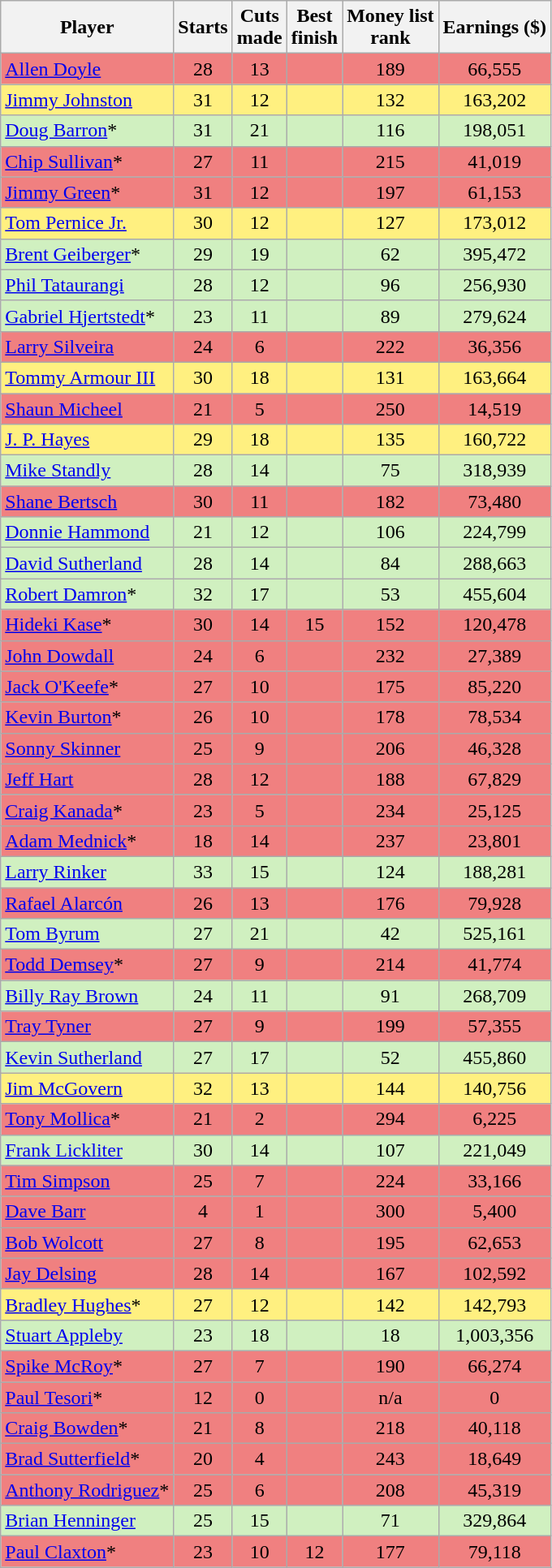<table class="wikitable sortable" style="text-align:center">
<tr>
<th>Player</th>
<th>Starts</th>
<th>Cuts<br>made</th>
<th>Best<br>finish</th>
<th>Money list<br>rank</th>
<th>Earnings ($)</th>
</tr>
<tr style="background:#F08080;">
<td align=left> <a href='#'>Allen Doyle</a></td>
<td>28</td>
<td>13</td>
<td></td>
<td>189</td>
<td>66,555</td>
</tr>
<tr style="background:#FFF080;">
<td align=left> <a href='#'>Jimmy Johnston</a></td>
<td>31</td>
<td>12</td>
<td></td>
<td>132</td>
<td>163,202</td>
</tr>
<tr style="background:#D0F0C0;">
<td align=left> <a href='#'>Doug Barron</a>*</td>
<td>31</td>
<td>21</td>
<td></td>
<td>116</td>
<td>198,051</td>
</tr>
<tr style="background:#F08080;">
<td align=left> <a href='#'>Chip Sullivan</a>*</td>
<td>27</td>
<td>11</td>
<td></td>
<td>215</td>
<td>41,019</td>
</tr>
<tr style="background:#F08080;">
<td align=left> <a href='#'>Jimmy Green</a>*</td>
<td>31</td>
<td>12</td>
<td></td>
<td>197</td>
<td>61,153</td>
</tr>
<tr style="background:#FFF080;">
<td align=left> <a href='#'>Tom Pernice Jr.</a></td>
<td>30</td>
<td>12</td>
<td></td>
<td>127</td>
<td>173,012</td>
</tr>
<tr style="background:#D0F0C0;">
<td align=left> <a href='#'>Brent Geiberger</a>*</td>
<td>29</td>
<td>19</td>
<td></td>
<td>62</td>
<td>395,472</td>
</tr>
<tr style="background:#D0F0C0;">
<td align=left> <a href='#'>Phil Tataurangi</a></td>
<td>28</td>
<td>12</td>
<td></td>
<td>96</td>
<td>256,930</td>
</tr>
<tr style="background:#D0F0C0;">
<td align=left> <a href='#'>Gabriel Hjertstedt</a>*</td>
<td>23</td>
<td>11</td>
<td></td>
<td>89</td>
<td>279,624</td>
</tr>
<tr style="background:#F08080;">
<td align=left> <a href='#'>Larry Silveira</a></td>
<td>24</td>
<td>6</td>
<td></td>
<td>222</td>
<td>36,356</td>
</tr>
<tr style="background:#FFF080;">
<td align=left> <a href='#'>Tommy Armour III</a></td>
<td>30</td>
<td>18</td>
<td></td>
<td>131</td>
<td>163,664</td>
</tr>
<tr style="background:#F08080;">
<td align=left> <a href='#'>Shaun Micheel</a></td>
<td>21</td>
<td>5</td>
<td></td>
<td>250</td>
<td>14,519</td>
</tr>
<tr style="background:#FFF080;">
<td align=left> <a href='#'>J. P. Hayes</a></td>
<td>29</td>
<td>18</td>
<td></td>
<td>135</td>
<td>160,722</td>
</tr>
<tr style="background:#D0F0C0;">
<td align=left> <a href='#'>Mike Standly</a></td>
<td>28</td>
<td>14</td>
<td></td>
<td>75</td>
<td>318,939</td>
</tr>
<tr style="background:#F08080;">
<td align=left> <a href='#'>Shane Bertsch</a></td>
<td>30</td>
<td>11</td>
<td></td>
<td>182</td>
<td>73,480</td>
</tr>
<tr style="background:#D0F0C0;">
<td align=left> <a href='#'>Donnie Hammond</a></td>
<td>21</td>
<td>12</td>
<td></td>
<td>106</td>
<td>224,799</td>
</tr>
<tr style="background:#D0F0C0;">
<td align=left> <a href='#'>David Sutherland</a></td>
<td>28</td>
<td>14</td>
<td></td>
<td>84</td>
<td>288,663</td>
</tr>
<tr style="background:#D0F0C0;">
<td align=left> <a href='#'>Robert Damron</a>*</td>
<td>32</td>
<td>17</td>
<td></td>
<td>53</td>
<td>455,604</td>
</tr>
<tr style="background:#F08080;">
<td align=left> <a href='#'>Hideki Kase</a>*</td>
<td>30</td>
<td>14</td>
<td>15</td>
<td>152</td>
<td>120,478</td>
</tr>
<tr style="background:#F08080;">
<td align=left> <a href='#'>John Dowdall</a></td>
<td>24</td>
<td>6</td>
<td></td>
<td>232</td>
<td>27,389</td>
</tr>
<tr style="background:#F08080;">
<td align=left> <a href='#'>Jack O'Keefe</a>*</td>
<td>27</td>
<td>10</td>
<td></td>
<td>175</td>
<td>85,220</td>
</tr>
<tr style="background:#F08080;">
<td align=left> <a href='#'>Kevin Burton</a>*</td>
<td>26</td>
<td>10</td>
<td></td>
<td>178</td>
<td>78,534</td>
</tr>
<tr style="background:#F08080;">
<td align=left> <a href='#'>Sonny Skinner</a></td>
<td>25</td>
<td>9</td>
<td></td>
<td>206</td>
<td>46,328</td>
</tr>
<tr style="background:#F08080;">
<td align=left> <a href='#'>Jeff Hart</a></td>
<td>28</td>
<td>12</td>
<td></td>
<td>188</td>
<td>67,829</td>
</tr>
<tr style="background:#F08080;">
<td align=left> <a href='#'>Craig Kanada</a>*</td>
<td>23</td>
<td>5</td>
<td></td>
<td>234</td>
<td>25,125</td>
</tr>
<tr style="background:#F08080;">
<td align=left> <a href='#'>Adam Mednick</a>*</td>
<td>18</td>
<td>14</td>
<td></td>
<td>237</td>
<td>23,801</td>
</tr>
<tr style="background:#D0F0C0;">
<td align=left> <a href='#'>Larry Rinker</a></td>
<td>33</td>
<td>15</td>
<td></td>
<td>124</td>
<td>188,281</td>
</tr>
<tr style="background:#F08080;">
<td align=left> <a href='#'>Rafael Alarcón</a></td>
<td>26</td>
<td>13</td>
<td></td>
<td>176</td>
<td>79,928</td>
</tr>
<tr style="background:#D0F0C0;">
<td align=left> <a href='#'>Tom Byrum</a></td>
<td>27</td>
<td>21</td>
<td></td>
<td>42</td>
<td>525,161</td>
</tr>
<tr style="background:#F08080;">
<td align=left> <a href='#'>Todd Demsey</a>*</td>
<td>27</td>
<td>9</td>
<td></td>
<td>214</td>
<td>41,774</td>
</tr>
<tr style="background:#D0F0C0;">
<td align=left> <a href='#'>Billy Ray Brown</a></td>
<td>24</td>
<td>11</td>
<td></td>
<td>91</td>
<td>268,709</td>
</tr>
<tr style="background:#F08080;">
<td align=left> <a href='#'>Tray Tyner</a></td>
<td>27</td>
<td>9</td>
<td></td>
<td>199</td>
<td>57,355</td>
</tr>
<tr style="background:#D0F0C0;">
<td align=left> <a href='#'>Kevin Sutherland</a></td>
<td>27</td>
<td>17</td>
<td></td>
<td>52</td>
<td>455,860</td>
</tr>
<tr style="background:#FFF080;">
<td align=left> <a href='#'>Jim McGovern</a></td>
<td>32</td>
<td>13</td>
<td></td>
<td>144</td>
<td>140,756</td>
</tr>
<tr style="background:#F08080;">
<td align=left> <a href='#'>Tony Mollica</a>*</td>
<td>21</td>
<td>2</td>
<td></td>
<td>294</td>
<td>6,225</td>
</tr>
<tr style="background:#D0F0C0;">
<td align=left> <a href='#'>Frank Lickliter</a></td>
<td>30</td>
<td>14</td>
<td></td>
<td>107</td>
<td>221,049</td>
</tr>
<tr style="background:#F08080;">
<td align=left> <a href='#'>Tim Simpson</a></td>
<td>25</td>
<td>7</td>
<td></td>
<td>224</td>
<td>33,166</td>
</tr>
<tr style="background:#F08080;">
<td align=left> <a href='#'>Dave Barr</a></td>
<td>4</td>
<td>1</td>
<td></td>
<td>300</td>
<td>5,400</td>
</tr>
<tr style="background:#F08080;">
<td align=left> <a href='#'>Bob Wolcott</a></td>
<td>27</td>
<td>8</td>
<td></td>
<td>195</td>
<td>62,653</td>
</tr>
<tr style="background:#F08080;">
<td align=left> <a href='#'>Jay Delsing</a></td>
<td>28</td>
<td>14</td>
<td></td>
<td>167</td>
<td>102,592</td>
</tr>
<tr style="background:#FFF080;">
<td align=left> <a href='#'>Bradley Hughes</a>*</td>
<td>27</td>
<td>12</td>
<td></td>
<td>142</td>
<td>142,793</td>
</tr>
<tr style="background:#D0F0C0;">
<td align=left> <a href='#'>Stuart Appleby</a></td>
<td>23</td>
<td>18</td>
<td></td>
<td>18</td>
<td>1,003,356</td>
</tr>
<tr style="background:#F08080;">
<td align=left> <a href='#'>Spike McRoy</a>*</td>
<td>27</td>
<td>7</td>
<td></td>
<td>190</td>
<td>66,274</td>
</tr>
<tr style="background:#F08080;">
<td align=left> <a href='#'>Paul Tesori</a>*</td>
<td>12</td>
<td>0</td>
<td></td>
<td>n/a</td>
<td>0</td>
</tr>
<tr style="background:#F08080;">
<td align=left> <a href='#'>Craig Bowden</a>*</td>
<td>21</td>
<td>8</td>
<td></td>
<td>218</td>
<td>40,118</td>
</tr>
<tr style="background:#F08080;">
<td align=left> <a href='#'>Brad Sutterfield</a>*</td>
<td>20</td>
<td>4</td>
<td></td>
<td>243</td>
<td>18,649</td>
</tr>
<tr style="background:#F08080;">
<td align=left> <a href='#'>Anthony Rodriguez</a>*</td>
<td>25</td>
<td>6</td>
<td></td>
<td>208</td>
<td>45,319</td>
</tr>
<tr style="background:#D0F0C0;">
<td align=left> <a href='#'>Brian Henninger</a></td>
<td>25</td>
<td>15</td>
<td></td>
<td>71</td>
<td>329,864</td>
</tr>
<tr style="background:#F08080;">
<td align=left> <a href='#'>Paul Claxton</a>*</td>
<td>23</td>
<td>10</td>
<td>12</td>
<td>177</td>
<td>79,118</td>
</tr>
</table>
